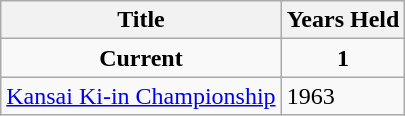<table class="wikitable">
<tr>
<th>Title</th>
<th>Years Held</th>
</tr>
<tr>
<td align="center"><strong>Current</strong></td>
<td align="center"><strong>1</strong></td>
</tr>
<tr>
<td> <a href='#'>Kansai Ki-in Championship</a></td>
<td>1963</td>
</tr>
</table>
